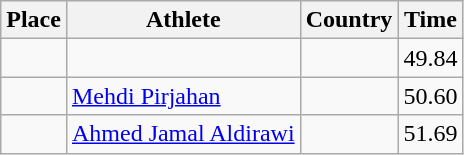<table class="wikitable mw-datatable sortable">
<tr>
<th>Place</th>
<th>Athlete</th>
<th>Country</th>
<th>Time</th>
</tr>
<tr>
<td align=center></td>
<td></td>
<td></td>
<td>49.84</td>
</tr>
<tr>
<td align=center></td>
<td><a href='#'>Mehdi Pirjahan</a></td>
<td></td>
<td>50.60</td>
</tr>
<tr>
<td align=center></td>
<td><a href='#'>Ahmed Jamal Aldirawi</a></td>
<td></td>
<td>51.69</td>
</tr>
</table>
